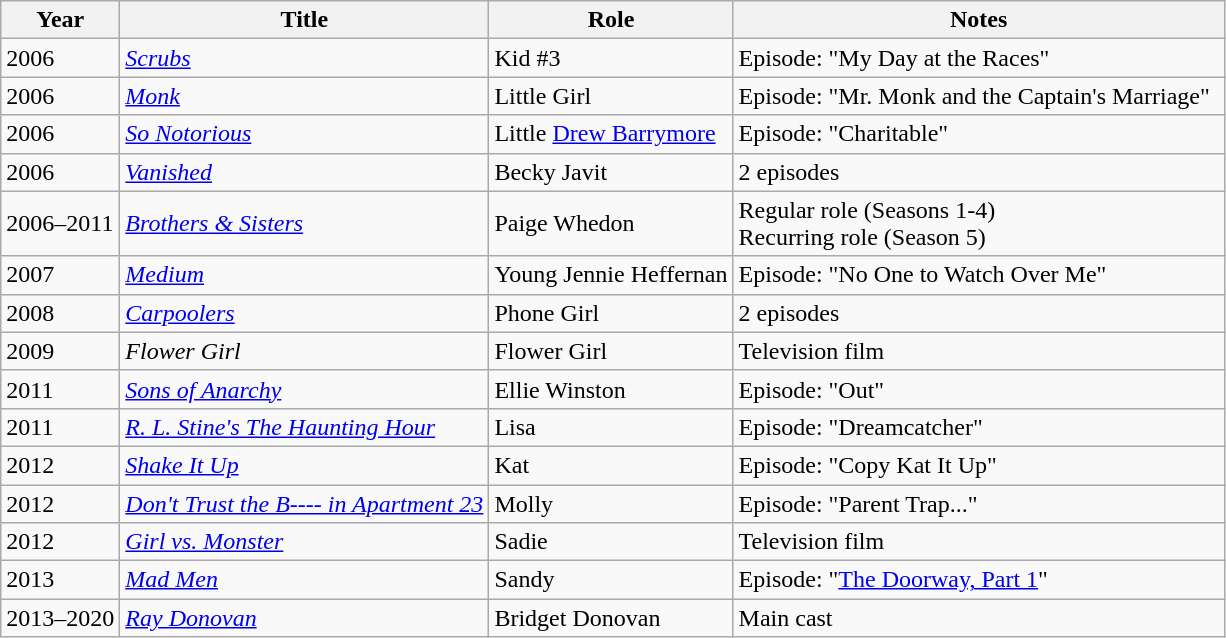<table class="wikitable sortable">
<tr>
<th>Year</th>
<th>Title</th>
<th>Role</th>
<th class="unsortable" style="width:20em;">Notes</th>
</tr>
<tr>
<td>2006</td>
<td><em><a href='#'>Scrubs</a></em></td>
<td>Kid #3</td>
<td>Episode: "My Day at the Races"</td>
</tr>
<tr>
<td>2006</td>
<td><em><a href='#'>Monk</a></em></td>
<td>Little Girl</td>
<td>Episode: "Mr. Monk and the Captain's Marriage"</td>
</tr>
<tr>
<td>2006</td>
<td><em><a href='#'>So Notorious</a></em></td>
<td>Little <a href='#'>Drew Barrymore</a></td>
<td>Episode: "Charitable"</td>
</tr>
<tr>
<td>2006</td>
<td><em><a href='#'>Vanished</a></em></td>
<td>Becky Javit</td>
<td>2 episodes</td>
</tr>
<tr>
<td>2006–2011</td>
<td><em><a href='#'>Brothers & Sisters</a></em></td>
<td>Paige Whedon</td>
<td>Regular role (Seasons 1-4)<br>Recurring role (Season 5)</td>
</tr>
<tr>
<td>2007</td>
<td><em><a href='#'>Medium</a></em></td>
<td>Young Jennie Heffernan</td>
<td>Episode: "No One to Watch Over Me"</td>
</tr>
<tr>
<td>2008</td>
<td><em><a href='#'>Carpoolers</a></em></td>
<td>Phone Girl</td>
<td>2 episodes</td>
</tr>
<tr>
<td>2009</td>
<td><em>Flower Girl</em></td>
<td>Flower Girl</td>
<td>Television film</td>
</tr>
<tr>
<td>2011</td>
<td><em><a href='#'>Sons of Anarchy</a></em></td>
<td>Ellie Winston</td>
<td>Episode: "Out"</td>
</tr>
<tr>
<td>2011</td>
<td><em><a href='#'>R. L. Stine's The Haunting Hour</a></em></td>
<td>Lisa</td>
<td>Episode: "Dreamcatcher"</td>
</tr>
<tr>
<td>2012</td>
<td><em><a href='#'>Shake It Up</a></em></td>
<td>Kat</td>
<td>Episode: "Copy Kat It Up"</td>
</tr>
<tr>
<td>2012</td>
<td><em><a href='#'>Don't Trust the B---- in Apartment 23</a></em></td>
<td>Molly</td>
<td>Episode: "Parent Trap..."</td>
</tr>
<tr>
<td>2012</td>
<td><em><a href='#'>Girl vs. Monster</a></em></td>
<td>Sadie</td>
<td>Television film</td>
</tr>
<tr>
<td>2013</td>
<td><em><a href='#'>Mad Men</a></em></td>
<td>Sandy</td>
<td>Episode: "<a href='#'>The Doorway, Part 1</a>"</td>
</tr>
<tr>
<td>2013–2020</td>
<td><em><a href='#'>Ray Donovan</a></em></td>
<td>Bridget Donovan</td>
<td>Main cast</td>
</tr>
</table>
